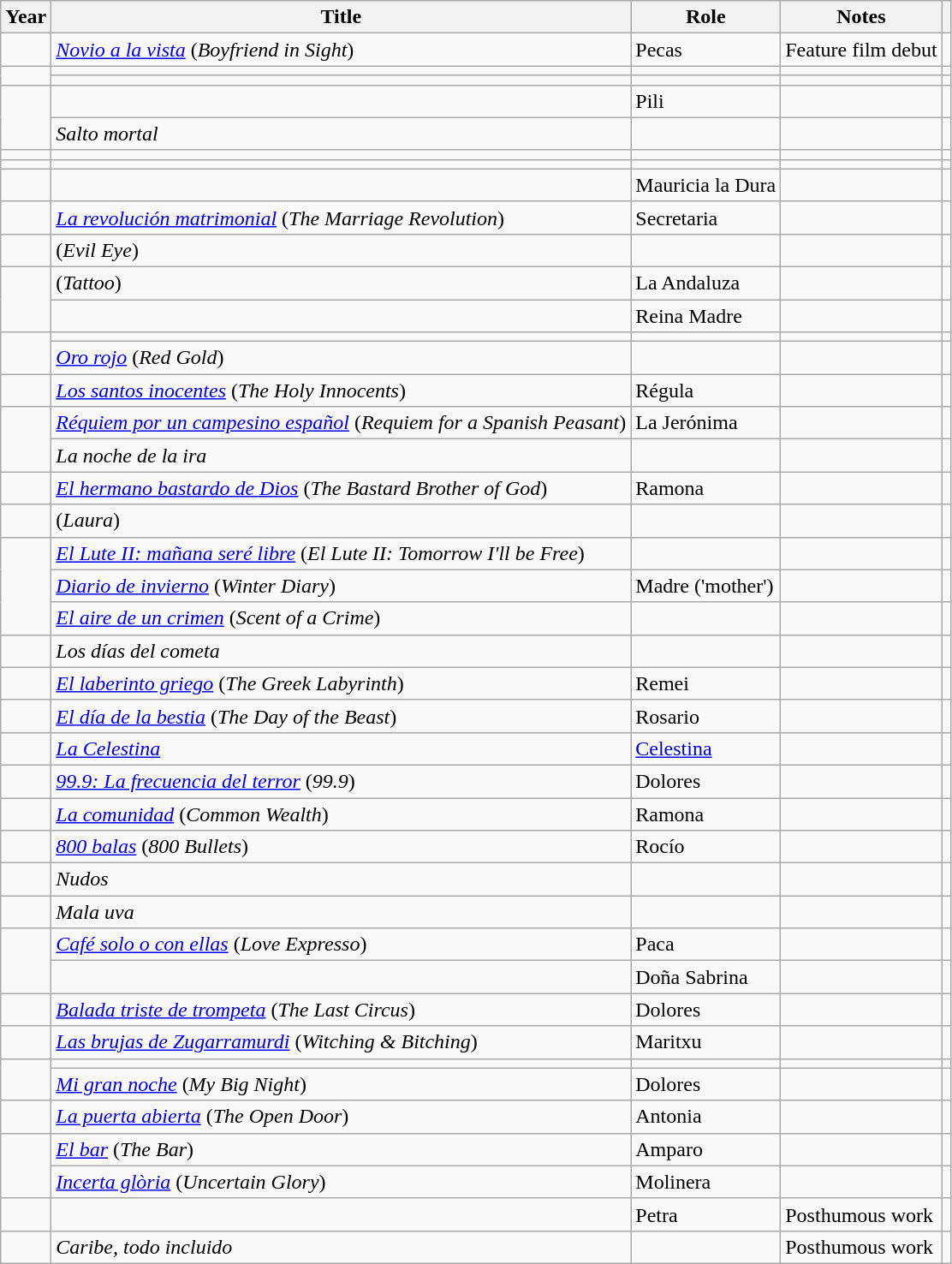<table class="wikitable sortable">
<tr>
<th>Year</th>
<th>Title</th>
<th>Role</th>
<th class = "unsortable">Notes</th>
<th class = "unsortable"></th>
</tr>
<tr>
<td></td>
<td><em><a href='#'>Novio a la vista</a></em> (<em>Boyfriend in Sight</em>)</td>
<td>Pecas</td>
<td>Feature film debut</td>
<td></td>
</tr>
<tr>
<td rowspan = "2"></td>
<td><em></em></td>
<td></td>
<td></td>
<td></td>
</tr>
<tr>
<td><em></em></td>
<td></td>
<td></td>
<td></td>
</tr>
<tr>
<td rowspan = "2"></td>
<td><em></em></td>
<td>Pili</td>
<td></td>
<td></td>
</tr>
<tr>
<td><em>Salto mortal</em></td>
<td></td>
<td></td>
<td></td>
</tr>
<tr>
<td></td>
<td><em></em></td>
<td></td>
<td></td>
<td></td>
</tr>
<tr>
<td></td>
<td><em></em></td>
<td></td>
<td></td>
<td></td>
</tr>
<tr>
<td></td>
<td><em></em></td>
<td>Mauricia la Dura</td>
<td></td>
<td></td>
</tr>
<tr>
<td></td>
<td><em><a href='#'>La revolución matrimonial</a></em> (<em>The Marriage Revolution</em>)</td>
<td>Secretaria</td>
<td></td>
<td></td>
</tr>
<tr>
<td></td>
<td><em></em> (<em>Evil Eye</em>)</td>
<td></td>
<td></td>
<td></td>
</tr>
<tr>
<td rowspan = "2"></td>
<td><em></em> (<em>Tattoo</em>)</td>
<td>La Andaluza</td>
<td></td>
<td></td>
</tr>
<tr>
<td><em></em></td>
<td>Reina Madre</td>
<td></td>
<td></td>
</tr>
<tr>
<td rowspan = "2"></td>
<td><em></em></td>
<td></td>
<td></td>
<td></td>
</tr>
<tr>
<td><em><a href='#'>Oro rojo</a></em> (<em>Red Gold</em>)</td>
<td></td>
<td></td>
<td></td>
</tr>
<tr>
<td></td>
<td><em><a href='#'>Los santos inocentes</a></em> (<em>The Holy Innocents</em>)</td>
<td>Régula</td>
<td></td>
<td></td>
</tr>
<tr>
<td rowspan = "2"></td>
<td><em><a href='#'>Réquiem por un campesino español</a></em> (<em>Requiem for a Spanish Peasant</em>)</td>
<td>La Jerónima</td>
<td></td>
<td></td>
</tr>
<tr>
<td><em>La noche de la ira</em></td>
<td></td>
<td></td>
<td></td>
</tr>
<tr>
<td></td>
<td><em><a href='#'>El hermano bastardo de Dios</a></em> (<em>The Bastard Brother of God</em>)</td>
<td>Ramona</td>
<td></td>
<td></td>
</tr>
<tr>
<td></td>
<td><em></em> (<em>Laura</em>)</td>
<td></td>
<td></td>
<td></td>
</tr>
<tr>
<td rowspan = "3"></td>
<td><em><a href='#'>El Lute II: mañana seré libre</a></em> (<em>El Lute II: Tomorrow I'll be Free</em>)</td>
<td></td>
<td></td>
<td></td>
</tr>
<tr>
<td><em><a href='#'>Diario de invierno</a></em> (<em>Winter Diary</em>)</td>
<td>Madre ('mother')</td>
<td></td>
<td></td>
</tr>
<tr>
<td><em><a href='#'>El aire de un crimen</a></em> (<em>Scent of a Crime</em>)</td>
<td></td>
<td></td>
<td></td>
</tr>
<tr>
<td></td>
<td><em>Los días del cometa</em></td>
<td></td>
<td></td>
<td></td>
</tr>
<tr>
<td></td>
<td><em><a href='#'>El laberinto griego</a></em> (<em>The Greek Labyrinth</em>)</td>
<td>Remei</td>
<td></td>
<td></td>
</tr>
<tr>
<td></td>
<td><em><a href='#'>El día de la bestia</a></em> (<em>The Day of the Beast</em>)</td>
<td>Rosario</td>
<td></td>
<td></td>
</tr>
<tr>
<td></td>
<td><em><a href='#'>La Celestina</a></em></td>
<td><a href='#'>Celestina</a></td>
<td></td>
<td></td>
</tr>
<tr>
<td></td>
<td><em><a href='#'>99.9: La frecuencia del terror</a></em> (<em>99.9</em>)</td>
<td>Dolores</td>
<td></td>
<td></td>
</tr>
<tr>
<td></td>
<td><em><a href='#'>La comunidad</a></em> (<em>Common Wealth</em>)</td>
<td>Ramona</td>
<td></td>
<td></td>
</tr>
<tr>
<td></td>
<td><em><a href='#'>800 balas</a></em> (<em>800 Bullets</em>)</td>
<td>Rocío</td>
<td></td>
<td></td>
</tr>
<tr>
<td></td>
<td><em>Nudos</em></td>
<td></td>
<td></td>
<td></td>
</tr>
<tr>
<td></td>
<td><em>Mala uva</em></td>
<td></td>
<td></td>
<td></td>
</tr>
<tr>
<td rowspan = "2"></td>
<td><em><a href='#'>Café solo o con ellas</a></em> (<em>Love Expresso</em>)</td>
<td>Paca</td>
<td></td>
<td></td>
</tr>
<tr>
<td><em></em></td>
<td>Doña Sabrina</td>
<td></td>
<td></td>
</tr>
<tr>
<td></td>
<td><em><a href='#'>Balada triste de trompeta</a></em> (<em>The Last Circus</em>)</td>
<td>Dolores</td>
<td></td>
<td></td>
</tr>
<tr>
<td></td>
<td><em><a href='#'>Las brujas de Zugarramurdi</a></em> (<em>Witching & Bitching</em>)</td>
<td>Maritxu</td>
<td></td>
<td></td>
</tr>
<tr>
<td rowspan = "2"></td>
<td><em></em></td>
<td></td>
<td></td>
<td></td>
</tr>
<tr>
<td><em><a href='#'>Mi gran noche</a></em> (<em>My Big Night</em>)</td>
<td>Dolores</td>
<td></td>
<td></td>
</tr>
<tr>
<td></td>
<td><em><a href='#'>La puerta abierta</a></em> (<em>The Open Door</em>)</td>
<td>Antonia</td>
<td></td>
<td></td>
</tr>
<tr>
<td rowspan = "2"></td>
<td><em><a href='#'>El bar</a></em> (<em>The Bar</em>)</td>
<td>Amparo</td>
<td></td>
<td></td>
</tr>
<tr>
<td><em><a href='#'>Incerta glòria</a></em> (<em>Uncertain Glory</em>)</td>
<td>Molinera</td>
<td></td>
<td></td>
</tr>
<tr>
<td></td>
<td><em></em></td>
<td>Petra</td>
<td>Posthumous work</td>
<td></td>
</tr>
<tr>
<td></td>
<td><em>Caribe, todo incluido</em></td>
<td></td>
<td>Posthumous work</td>
<td></td>
</tr>
</table>
